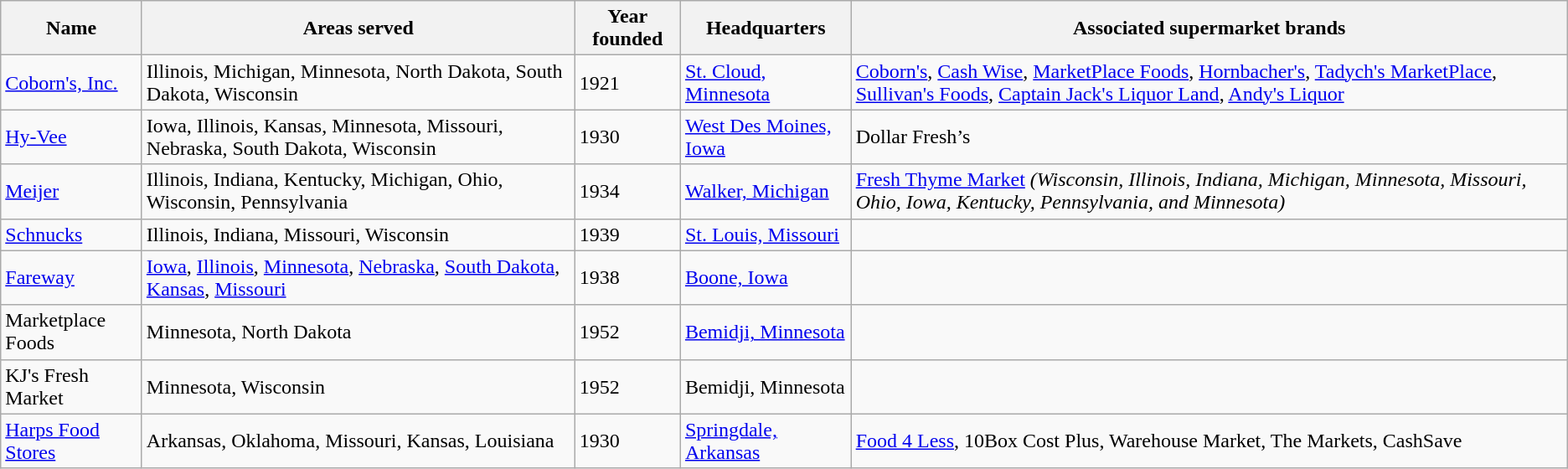<table class="wikitable">
<tr>
<th>Name</th>
<th>Areas served</th>
<th>Year founded</th>
<th>Headquarters</th>
<th>Associated supermarket brands</th>
</tr>
<tr>
<td><a href='#'>Coborn's, Inc.</a></td>
<td>Illinois, Michigan, Minnesota, North Dakota, South Dakota, Wisconsin</td>
<td>1921</td>
<td><a href='#'>St. Cloud, Minnesota</a></td>
<td><a href='#'>Coborn's</a>, <a href='#'>Cash Wise</a>, <a href='#'>MarketPlace Foods</a>, <a href='#'>Hornbacher's</a>, <a href='#'>Tadych's MarketPlace</a>, <a href='#'>Sullivan's Foods</a>, <a href='#'>Captain Jack's Liquor Land</a>, <a href='#'>Andy's Liquor</a></td>
</tr>
<tr>
<td><a href='#'>Hy-Vee</a></td>
<td>Iowa, Illinois, Kansas, Minnesota, Missouri, Nebraska, South Dakota, Wisconsin</td>
<td>1930</td>
<td><a href='#'>West Des Moines, Iowa</a></td>
<td>Dollar Fresh’s</td>
</tr>
<tr>
<td><a href='#'>Meijer</a></td>
<td>Illinois, Indiana, Kentucky, Michigan, Ohio, Wisconsin, Pennsylvania</td>
<td>1934</td>
<td><a href='#'>Walker, Michigan</a></td>
<td><a href='#'>Fresh Thyme Market</a> <em>(Wisconsin, Illinois, Indiana, Michigan, Minnesota, Missouri, Ohio, Iowa, Kentucky, Pennsylvania, and Minnesota)</em></td>
</tr>
<tr>
<td><a href='#'>Schnucks</a></td>
<td>Illinois, Indiana, Missouri, Wisconsin</td>
<td>1939</td>
<td><a href='#'>St. Louis, Missouri</a></td>
<td></td>
</tr>
<tr>
<td><a href='#'>Fareway</a></td>
<td><a href='#'>Iowa</a>, <a href='#'>Illinois</a>, <a href='#'>Minnesota</a>, <a href='#'>Nebraska</a>, <a href='#'>South Dakota</a>, <a href='#'>Kansas</a>, <a href='#'>Missouri</a></td>
<td>1938</td>
<td><a href='#'>Boone, Iowa</a></td>
<td></td>
</tr>
<tr>
<td>Marketplace Foods</td>
<td>Minnesota, North Dakota</td>
<td>1952</td>
<td><a href='#'>Bemidji, Minnesota</a></td>
<td></td>
</tr>
<tr>
<td>KJ's Fresh Market</td>
<td>Minnesota, Wisconsin</td>
<td>1952</td>
<td>Bemidji, Minnesota</td>
<td></td>
</tr>
<tr>
<td><a href='#'>Harps Food Stores</a></td>
<td>Arkansas, Oklahoma, Missouri, Kansas, Louisiana</td>
<td>1930</td>
<td><a href='#'>Springdale, Arkansas</a></td>
<td><a href='#'>Food 4 Less</a>, 10Box Cost Plus, Warehouse Market, The Markets, CashSave</td>
</tr>
</table>
